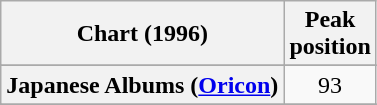<table class="wikitable sortable plainrowheaders" style="text-align:center">
<tr>
<th scope="col">Chart (1996)</th>
<th scope="col">Peak<br>position</th>
</tr>
<tr>
</tr>
<tr>
</tr>
<tr>
</tr>
<tr>
<th scope="row">Japanese Albums (<a href='#'>Oricon</a>)</th>
<td align="center">93</td>
</tr>
<tr>
</tr>
<tr>
</tr>
</table>
